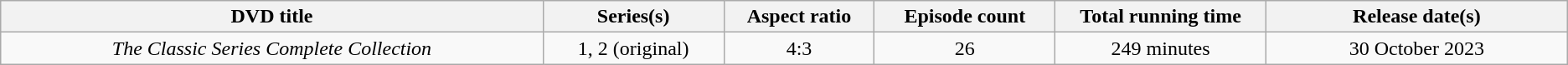<table class="wikitable sortable" style="text-align:center">
<tr>
<th style="width:18%;">DVD title</th>
<th style="width:6%;">Series(s)</th>
<th style="width:5%;">Aspect ratio</th>
<th style="width:6%;">Episode count</th>
<th style="width:7%;">Total running time</th>
<th style="width:10%;">Release date(s)</th>
</tr>
<tr>
<td><em>The Classic Series Complete Collection</em></td>
<td>1, 2 (original)</td>
<td>4:3</td>
<td>26</td>
<td>249 minutes</td>
<td>30 October 2023</td>
</tr>
</table>
